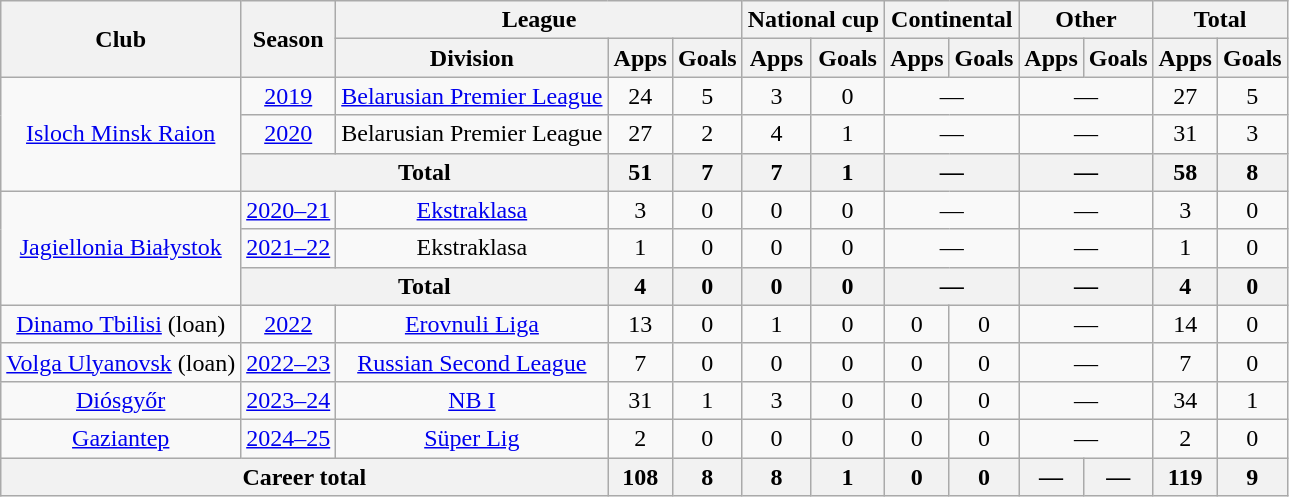<table class="wikitable" style="text-align:center">
<tr>
<th rowspan="2">Club</th>
<th rowspan="2">Season</th>
<th colspan="3">League</th>
<th colspan="2">National cup</th>
<th colspan="2">Continental</th>
<th colspan="2">Other</th>
<th colspan="2">Total</th>
</tr>
<tr>
<th>Division</th>
<th>Apps</th>
<th>Goals</th>
<th>Apps</th>
<th>Goals</th>
<th>Apps</th>
<th>Goals</th>
<th>Apps</th>
<th>Goals</th>
<th>Apps</th>
<th>Goals</th>
</tr>
<tr>
<td rowspan="3"><a href='#'>Isloch Minsk Raion</a></td>
<td><a href='#'>2019</a></td>
<td><a href='#'>Belarusian Premier League</a></td>
<td>24</td>
<td>5</td>
<td>3</td>
<td>0</td>
<td colspan="2">—</td>
<td colspan="2">—</td>
<td>27</td>
<td>5</td>
</tr>
<tr>
<td><a href='#'>2020</a></td>
<td>Belarusian Premier League</td>
<td>27</td>
<td>2</td>
<td>4</td>
<td>1</td>
<td colspan="2">—</td>
<td colspan="2">—</td>
<td>31</td>
<td>3</td>
</tr>
<tr>
<th colspan="2">Total</th>
<th>51</th>
<th>7</th>
<th>7</th>
<th>1</th>
<th colspan="2">—</th>
<th colspan="2">—</th>
<th>58</th>
<th>8</th>
</tr>
<tr>
<td rowspan="3"><a href='#'>Jagiellonia Białystok</a></td>
<td><a href='#'>2020–21</a></td>
<td><a href='#'>Ekstraklasa</a></td>
<td>3</td>
<td>0</td>
<td>0</td>
<td>0</td>
<td colspan="2">—</td>
<td colspan="2">—</td>
<td>3</td>
<td>0</td>
</tr>
<tr>
<td><a href='#'>2021–22</a></td>
<td>Ekstraklasa</td>
<td>1</td>
<td>0</td>
<td>0</td>
<td>0</td>
<td colspan="2">—</td>
<td colspan="2">—</td>
<td>1</td>
<td>0</td>
</tr>
<tr>
<th colspan="2">Total</th>
<th>4</th>
<th>0</th>
<th>0</th>
<th>0</th>
<th colspan="2">—</th>
<th colspan="2">—</th>
<th>4</th>
<th>0</th>
</tr>
<tr>
<td><a href='#'>Dinamo Tbilisi</a> (loan)</td>
<td><a href='#'>2022</a></td>
<td><a href='#'>Erovnuli Liga</a></td>
<td>13</td>
<td>0</td>
<td>1</td>
<td>0</td>
<td>0</td>
<td>0</td>
<td colspan="2">—</td>
<td>14</td>
<td>0</td>
</tr>
<tr>
<td><a href='#'>Volga Ulyanovsk</a> (loan)</td>
<td><a href='#'>2022–23</a></td>
<td><a href='#'>Russian Second League</a></td>
<td>7</td>
<td>0</td>
<td>0</td>
<td>0</td>
<td>0</td>
<td>0</td>
<td colspan="2">—</td>
<td>7</td>
<td>0</td>
</tr>
<tr>
<td><a href='#'>Diósgyőr</a></td>
<td><a href='#'>2023–24</a></td>
<td><a href='#'>NB I</a></td>
<td>31</td>
<td>1</td>
<td>3</td>
<td>0</td>
<td>0</td>
<td>0</td>
<td colspan="2">—</td>
<td>34</td>
<td>1</td>
</tr>
<tr>
<td><a href='#'>Gaziantep</a></td>
<td><a href='#'>2024–25</a></td>
<td><a href='#'>Süper Lig</a></td>
<td>2</td>
<td>0</td>
<td>0</td>
<td>0</td>
<td>0</td>
<td>0</td>
<td colspan="2">—</td>
<td>2</td>
<td>0</td>
</tr>
<tr>
<th colspan="3">Career total</th>
<th>108</th>
<th>8</th>
<th>8</th>
<th>1</th>
<th>0</th>
<th>0</th>
<th>—</th>
<th>—</th>
<th>119</th>
<th>9</th>
</tr>
</table>
